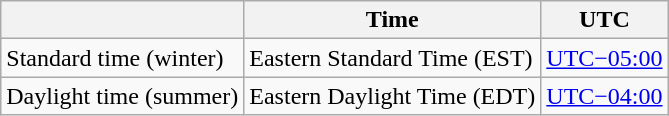<table class="wikitable" style="text-align:left;">
<tr>
<th> </th>
<th>Time</th>
<th>UTC</th>
</tr>
<tr>
<td>Standard time (winter)</td>
<td>Eastern Standard Time (EST)</td>
<td><a href='#'>UTC−05:00</a></td>
</tr>
<tr>
<td>Daylight time (summer)</td>
<td>Eastern Daylight Time (EDT)</td>
<td><a href='#'>UTC−04:00</a></td>
</tr>
</table>
